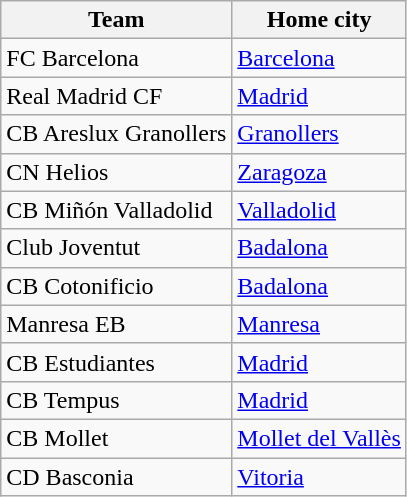<table class="wikitable sortable">
<tr>
<th>Team</th>
<th>Home city</th>
</tr>
<tr>
<td>FC Barcelona</td>
<td><a href='#'>Barcelona</a></td>
</tr>
<tr>
<td>Real Madrid CF</td>
<td><a href='#'>Madrid</a></td>
</tr>
<tr>
<td>CB Areslux Granollers</td>
<td><a href='#'>Granollers</a></td>
</tr>
<tr>
<td>CN Helios</td>
<td><a href='#'>Zaragoza</a></td>
</tr>
<tr>
<td>CB Miñón Valladolid</td>
<td><a href='#'>Valladolid</a></td>
</tr>
<tr>
<td>Club Joventut</td>
<td><a href='#'>Badalona</a></td>
</tr>
<tr>
<td>CB Cotonificio</td>
<td><a href='#'>Badalona</a></td>
</tr>
<tr>
<td>Manresa EB</td>
<td><a href='#'>Manresa</a></td>
</tr>
<tr>
<td>CB Estudiantes</td>
<td><a href='#'>Madrid</a></td>
</tr>
<tr>
<td>CB Tempus</td>
<td><a href='#'>Madrid</a></td>
</tr>
<tr>
<td>CB Mollet</td>
<td><a href='#'>Mollet del Vallès</a></td>
</tr>
<tr>
<td>CD Basconia</td>
<td><a href='#'>Vitoria</a></td>
</tr>
</table>
